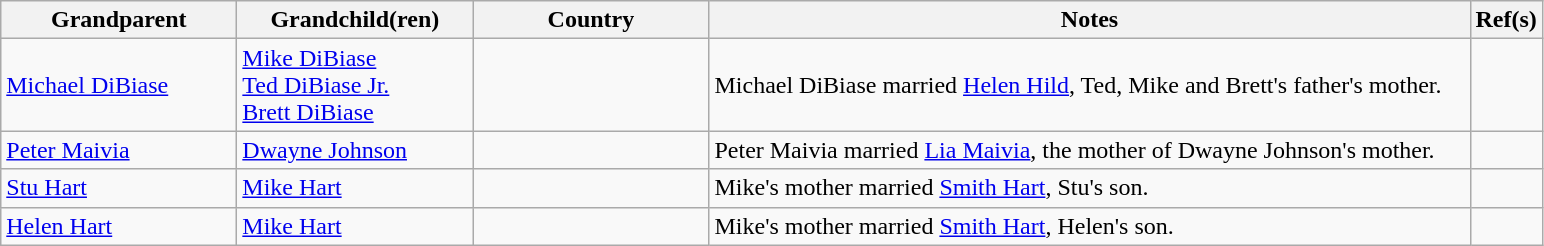<table class="wikitable sortable">
<tr>
<th style="width:150px;">Grandparent</th>
<th style="width:150px;">Grandchild(ren)</th>
<th style="width:150px;">Country</th>
<th style="width:500px;">Notes</th>
<th style="width:*;">Ref(s)</th>
</tr>
<tr>
<td><a href='#'>Michael DiBiase</a></td>
<td><a href='#'>Mike DiBiase</a><br><a href='#'>Ted DiBiase Jr.</a><br><a href='#'>Brett DiBiase</a></td>
<td></td>
<td>Michael DiBiase married <a href='#'>Helen Hild</a>, Ted, Mike and Brett's father's mother.</td>
<td></td>
</tr>
<tr>
<td><a href='#'>Peter Maivia</a></td>
<td><a href='#'>Dwayne Johnson</a></td>
<td> </td>
<td>Peter Maivia married <a href='#'>Lia Maivia</a>, the mother of Dwayne Johnson's mother.</td>
<td></td>
</tr>
<tr>
<td><a href='#'>Stu Hart</a></td>
<td><a href='#'>Mike Hart</a></td>
<td></td>
<td>Mike's mother married <a href='#'>Smith Hart</a>, Stu's son.</td>
<td></td>
</tr>
<tr>
<td><a href='#'>Helen Hart</a></td>
<td><a href='#'>Mike Hart</a></td>
<td></td>
<td>Mike's mother married <a href='#'>Smith Hart</a>, Helen's son.</td>
<td></td>
</tr>
</table>
